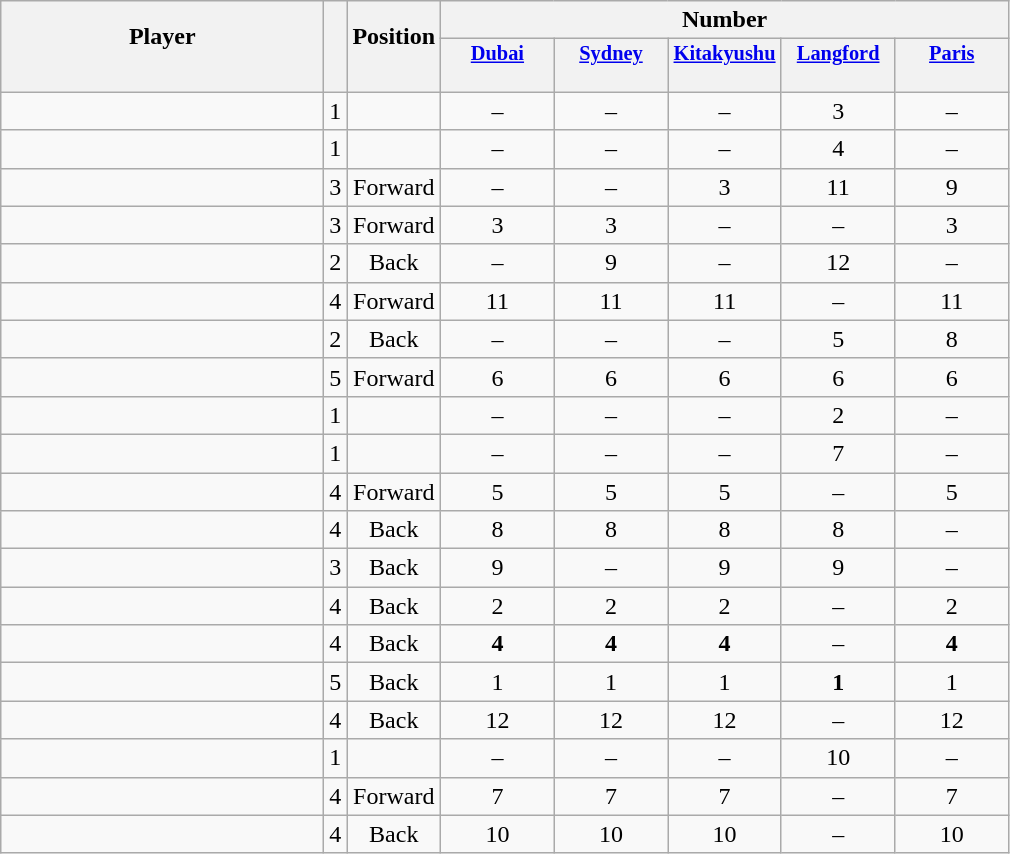<table class="wikitable sortable" style="text-align:center;">
<tr>
<th rowspan="2" style="border-bottom:0; width:13em;">Player</th>
<th rowspan="2" style="border-bottom:0;"></th>
<th rowspan="2" style="border-bottom:0;">Position</th>
<th colspan=5>Number</th>
</tr>
<tr>
<th style="vertical-align:top; width:5.2em; border-bottom:0; padding:2px; font-size:85%;"><a href='#'>Dubai</a></th>
<th style="vertical-align:top; width:5.2em; border-bottom:0; padding:2px; font-size:85%;"><a href='#'>Sydney</a></th>
<th style="vertical-align:top; width:5.2em; border-bottom:0; padding:2px; font-size:85%;"><a href='#'>Kitakyushu</a></th>
<th style="vertical-align:top; width:5.2em; border-bottom:0; padding:2px; font-size:85%;"><a href='#'>Langford</a></th>
<th style="vertical-align:top; width:5.2em; border-bottom:0; padding:2px; font-size:85%;"><a href='#'>Paris</a></th>
</tr>
<tr style="line-height:8px;">
<th style="border-top:0;"> </th>
<th style="border-top:0;"></th>
<th style="border-top:0;"></th>
<th data-sort-type="number" style="border-top:0;"></th>
<th data-sort-type="number" style="border-top:0;"></th>
<th data-sort-type="number" style="border-top:0;"></th>
<th data-sort-type="number" style="border-top:0;"></th>
<th data-sort-type="number" style="border-top:0;"></th>
</tr>
<tr>
<td align=left></td>
<td>1</td>
<td></td>
<td>–</td>
<td>–</td>
<td>–</td>
<td>3</td>
<td>–</td>
</tr>
<tr>
<td align=left></td>
<td>1</td>
<td></td>
<td>–</td>
<td>–</td>
<td>–</td>
<td>4</td>
<td>–</td>
</tr>
<tr>
<td align=left></td>
<td>3</td>
<td>Forward</td>
<td>–</td>
<td>–</td>
<td>3</td>
<td>11</td>
<td>9</td>
</tr>
<tr>
<td align=left></td>
<td>3</td>
<td>Forward</td>
<td>3</td>
<td>3</td>
<td>–</td>
<td>–</td>
<td>3</td>
</tr>
<tr>
<td align=left></td>
<td>2</td>
<td>Back</td>
<td>–</td>
<td>9</td>
<td>–</td>
<td>12</td>
<td>–</td>
</tr>
<tr>
<td align=left></td>
<td>4</td>
<td>Forward</td>
<td>11</td>
<td>11</td>
<td>11</td>
<td>–</td>
<td>11</td>
</tr>
<tr>
<td align=left></td>
<td>2</td>
<td>Back</td>
<td>–</td>
<td>–</td>
<td>–</td>
<td>5</td>
<td>8</td>
</tr>
<tr>
<td align=left></td>
<td>5</td>
<td>Forward</td>
<td>6</td>
<td>6</td>
<td>6</td>
<td>6</td>
<td>6</td>
</tr>
<tr>
<td align=left></td>
<td>1</td>
<td></td>
<td>–</td>
<td>–</td>
<td>–</td>
<td>2</td>
<td>–</td>
</tr>
<tr>
<td align=left></td>
<td>1</td>
<td></td>
<td>–</td>
<td>–</td>
<td>–</td>
<td>7</td>
<td>–</td>
</tr>
<tr>
<td align=left></td>
<td>4</td>
<td>Forward</td>
<td>5</td>
<td>5</td>
<td>5</td>
<td>–</td>
<td>5</td>
</tr>
<tr>
<td align=left></td>
<td>4</td>
<td>Back</td>
<td>8</td>
<td>8</td>
<td>8</td>
<td>8</td>
<td>–</td>
</tr>
<tr>
<td align=left></td>
<td>3</td>
<td>Back</td>
<td>9</td>
<td>–</td>
<td>9</td>
<td>9</td>
<td>–</td>
</tr>
<tr>
<td align=left></td>
<td>4</td>
<td>Back</td>
<td>2</td>
<td>2</td>
<td>2</td>
<td>–</td>
<td>2</td>
</tr>
<tr>
<td align=left></td>
<td>4</td>
<td>Back</td>
<td><strong>4</strong></td>
<td><strong>4</strong></td>
<td><strong>4</strong></td>
<td>–</td>
<td><strong>4</strong></td>
</tr>
<tr>
<td align=left></td>
<td>5</td>
<td>Back</td>
<td>1</td>
<td>1</td>
<td>1</td>
<td><strong>1</strong></td>
<td>1</td>
</tr>
<tr>
<td align=left></td>
<td>4</td>
<td>Back</td>
<td>12</td>
<td>12</td>
<td>12</td>
<td>–</td>
<td>12</td>
</tr>
<tr>
<td align=left></td>
<td>1</td>
<td></td>
<td>–</td>
<td>–</td>
<td>–</td>
<td>10</td>
<td>–</td>
</tr>
<tr>
<td align=left></td>
<td>4</td>
<td>Forward</td>
<td>7</td>
<td>7</td>
<td>7</td>
<td>–</td>
<td>7</td>
</tr>
<tr>
<td align=left></td>
<td>4</td>
<td>Back</td>
<td>10</td>
<td>10</td>
<td>10</td>
<td>–</td>
<td>10</td>
</tr>
</table>
